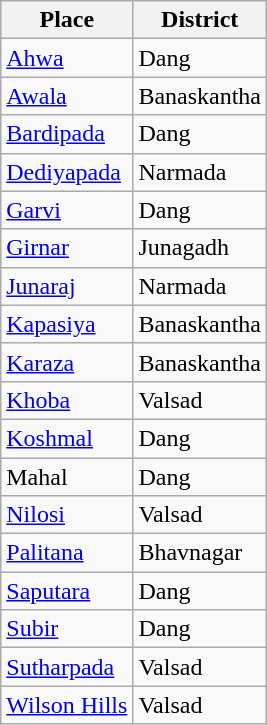<table class="wikitable sortable">
<tr>
<th>Place</th>
<th>District</th>
</tr>
<tr>
<td><a href='#'>Ahwa</a></td>
<td>Dang</td>
</tr>
<tr>
<td><a href='#'>Awala</a></td>
<td>Banaskantha</td>
</tr>
<tr>
<td><a href='#'>Bardipada</a></td>
<td>Dang</td>
</tr>
<tr>
<td><a href='#'>Dediyapada</a></td>
<td>Narmada</td>
</tr>
<tr>
<td><a href='#'>Garvi</a></td>
<td>Dang</td>
</tr>
<tr>
<td><a href='#'>Girnar</a></td>
<td>Junagadh</td>
</tr>
<tr>
<td><a href='#'>Junaraj</a></td>
<td>Narmada</td>
</tr>
<tr>
<td><a href='#'>Kapasiya</a></td>
<td>Banaskantha</td>
</tr>
<tr>
<td><a href='#'>Karaza</a></td>
<td>Banaskantha</td>
</tr>
<tr>
<td><a href='#'>Khoba</a></td>
<td>Valsad</td>
</tr>
<tr>
<td><a href='#'>Koshmal</a></td>
<td>Dang</td>
</tr>
<tr>
<td>Mahal</td>
<td>Dang</td>
</tr>
<tr>
<td><a href='#'>Nilosi</a></td>
<td>Valsad</td>
</tr>
<tr>
<td><a href='#'>Palitana</a></td>
<td>Bhavnagar</td>
</tr>
<tr>
<td><a href='#'>Saputara</a></td>
<td>Dang</td>
</tr>
<tr>
<td><a href='#'>Subir</a></td>
<td>Dang</td>
</tr>
<tr>
<td><a href='#'>Sutharpada</a></td>
<td>Valsad</td>
</tr>
<tr>
<td><a href='#'>Wilson Hills</a></td>
<td>Valsad</td>
</tr>
</table>
